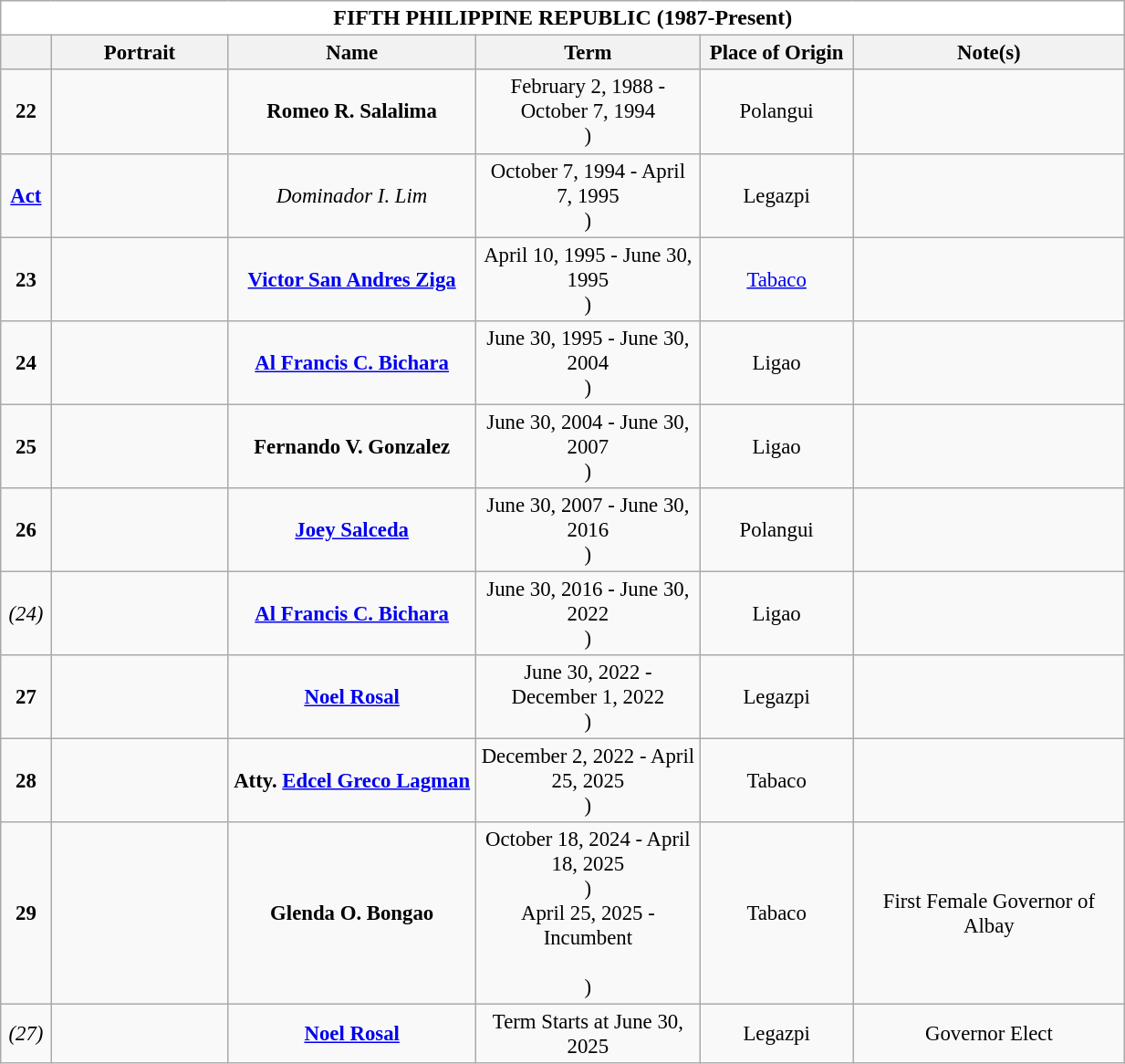<table class="wikitable " style="vertical-align:top;text-align:center;font-size:95%;">
<tr>
<th style="background-color:white;font-size:105%;width:51em;" colspan=6>FIFTH PHILIPPINE REPUBLIC (1987-Present)</th>
</tr>
<tr>
<th style="width: 1em;text-align:center"></th>
<th style="width: 7em;text-align:center">Portrait</th>
<th style="width: 10em;text-align:center">Name</th>
<th style="width: 9em;text-align:center">Term</th>
<th style="width: 6em;text-align:center">Place of Origin</th>
<th style="width: 11em;text-align:center">Note(s)</th>
</tr>
<tr>
<td><strong>22</strong></td>
<td></td>
<td><strong>Romeo R. Salalima</strong> <br></td>
<td>February 2, 1988 - October 7, 1994 <br>)</td>
<td>Polangui</td>
<td></td>
</tr>
<tr>
<td><strong><a href='#'>Act</a></strong></td>
<td></td>
<td><em>Dominador I. Lim</em> <br></td>
<td>October 7, 1994 - April 7, 1995 <br>)</td>
<td>Legazpi</td>
<td></td>
</tr>
<tr>
<td><strong>23</strong></td>
<td></td>
<td><strong><a href='#'>Victor San Andres Ziga</a></strong> <br></td>
<td>April 10, 1995 - June 30, 1995 <br>)</td>
<td><a href='#'>Tabaco</a></td>
<td></td>
</tr>
<tr>
<td><strong>24</strong></td>
<td></td>
<td><strong><a href='#'>Al Francis C. Bichara</a></strong> <br></td>
<td>June 30, 1995 - June 30, 2004 <br>)</td>
<td>Ligao</td>
<td></td>
</tr>
<tr>
<td><strong>25</strong></td>
<td></td>
<td><strong>Fernando V. Gonzalez</strong> <br></td>
<td>June 30, 2004 - June 30, 2007 <br>)</td>
<td>Ligao</td>
<td></td>
</tr>
<tr>
<td><strong>26</strong></td>
<td></td>
<td><strong><a href='#'>Joey Salceda</a></strong> <br></td>
<td>June 30, 2007 - June 30, 2016 <br>)</td>
<td>Polangui</td>
<td></td>
</tr>
<tr>
<td><em>(24)</em></td>
<td></td>
<td><strong><a href='#'>Al Francis C. Bichara</a></strong> <br></td>
<td>June 30, 2016 - June 30, 2022 <br>)</td>
<td>Ligao</td>
<td></td>
</tr>
<tr>
<td><strong>27</strong></td>
<td></td>
<td><strong><a href='#'>Noel Rosal</a></strong> <br></td>
<td>June 30, 2022 - December 1, 2022 <br>)</td>
<td>Legazpi</td>
<td></td>
</tr>
<tr>
<td><strong>28</strong></td>
<td></td>
<td><strong>Atty. <a href='#'>Edcel Greco Lagman</a></strong> <br></td>
<td>December 2, 2022 - April 25, 2025<br>)</td>
<td>Tabaco</td>
<td></td>
</tr>
<tr>
<td><strong>29</strong></td>
<td></td>
<td><strong>Glenda O. Bongao</strong> <br></td>
<td>October 18, 2024 - April 18, 2025 <br>) <br> April 25, 2025 - Incumbent<br> <br>)</td>
<td>Tabaco</td>
<td>First Female Governor of Albay </td>
</tr>
<tr>
<td><em>(27)</em></td>
<td></td>
<td><strong><a href='#'>Noel Rosal</a></strong> <br></td>
<td>Term Starts at June 30, 2025  <br></td>
<td>Legazpi</td>
<td>Governor Elect</td>
</tr>
</table>
